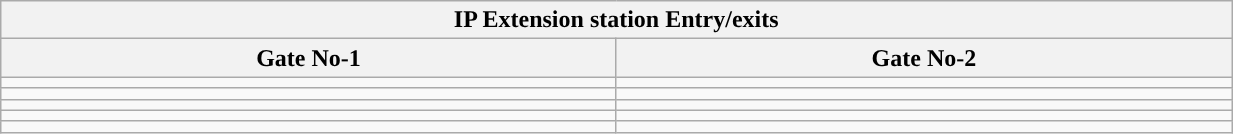<table class="wikitable" style="text-align: center;" width="65%">
<tr>
<th align="center" colspan="5" style="background:#">IP Extension station Entry/exits</th>
</tr>
<tr>
<th style="width:15%;">Gate No-1</th>
<th style="width:15%;">Gate No-2</th>
</tr>
<tr>
<td></td>
<td></td>
</tr>
<tr>
<td></td>
<td></td>
</tr>
<tr>
<td></td>
<td></td>
</tr>
<tr>
<td></td>
<td></td>
</tr>
<tr>
<td></td>
<td></td>
</tr>
</table>
